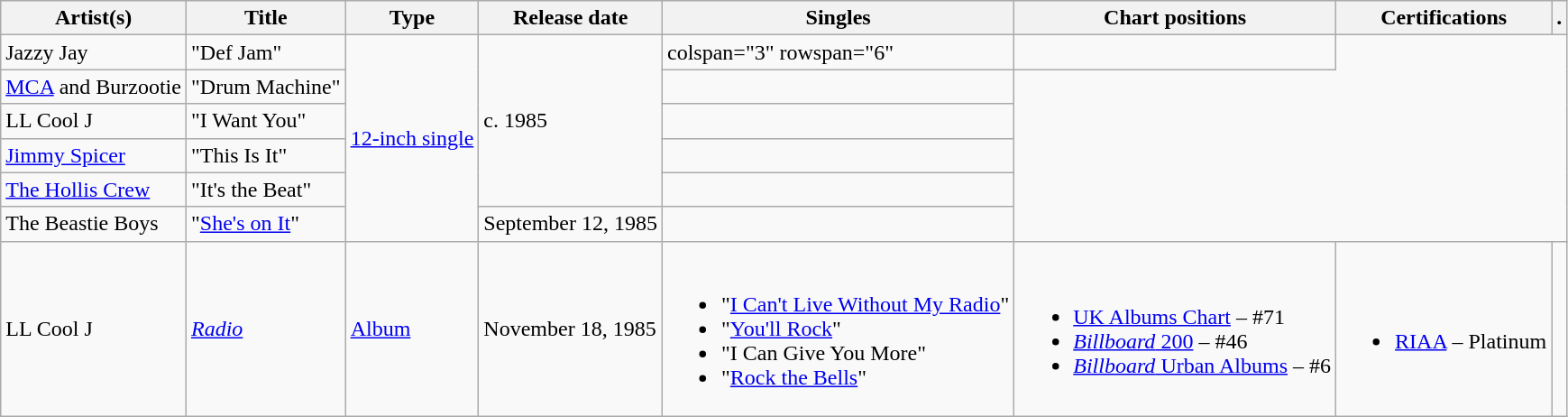<table class="wikitable">
<tr>
<th>Artist(s)</th>
<th>Title</th>
<th>Type</th>
<th>Release date</th>
<th>Singles</th>
<th>Chart positions</th>
<th>Certifications</th>
<th>.</th>
</tr>
<tr>
<td>Jazzy Jay</td>
<td>"Def Jam"</td>
<td rowspan="6"><a href='#'>12-inch single</a></td>
<td rowspan="5">c. 1985</td>
<td>colspan="3" rowspan="6" </td>
<td></td>
</tr>
<tr>
<td><a href='#'>MCA</a> and Burzootie</td>
<td>"Drum Machine"</td>
<td></td>
</tr>
<tr>
<td>LL Cool J</td>
<td>"I Want You"</td>
<td></td>
</tr>
<tr>
<td><a href='#'>Jimmy Spicer</a></td>
<td>"This Is It"</td>
<td></td>
</tr>
<tr>
<td><a href='#'>The Hollis Crew</a></td>
<td>"It's the Beat"</td>
<td></td>
</tr>
<tr>
<td>The Beastie Boys</td>
<td>"<a href='#'>She's on It</a>"</td>
<td>September 12, 1985</td>
<td></td>
</tr>
<tr>
<td>LL Cool J</td>
<td><a href='#'><em>Radio</em></a></td>
<td><a href='#'>Album</a></td>
<td>November 18, 1985</td>
<td><br><ul><li>"<a href='#'>I Can't Live Without My Radio</a>"</li><li>"<a href='#'>You'll Rock</a>"</li><li>"I Can Give You More"</li><li>"<a href='#'>Rock the Bells</a>"</li></ul></td>
<td><br><ul><li><a href='#'>UK Albums Chart</a> – #71</li><li><a href='#'><em>Billboard</em> 200</a> – #46</li><li><a href='#'><em>Billboard</em> Urban Albums</a> – #6</li></ul></td>
<td><br><ul><li><a href='#'>RIAA</a> – Platinum</li></ul></td>
<td></td>
</tr>
</table>
